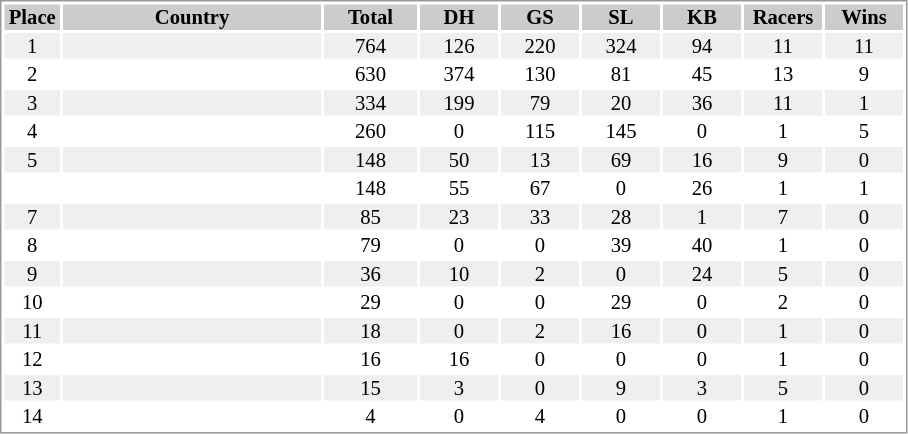<table border="0" style="border: 1px solid #999; background-color:#FFFFFF; text-align:center; font-size:86%; line-height:15px;">
<tr align="center" bgcolor="#CCCCCC">
<th width=35>Place</th>
<th width=170>Country</th>
<th width=60>Total</th>
<th width=50>DH</th>
<th width=50>GS</th>
<th width=50>SL</th>
<th width=50>KB</th>
<th width=50>Racers</th>
<th width=50>Wins</th>
</tr>
<tr bgcolor="#EFEFEF">
<td>1</td>
<td align="left"></td>
<td>764</td>
<td>126</td>
<td>220</td>
<td>324</td>
<td>94</td>
<td>11</td>
<td>11</td>
</tr>
<tr>
<td>2</td>
<td align="left"></td>
<td>630</td>
<td>374</td>
<td>130</td>
<td>81</td>
<td>45</td>
<td>13</td>
<td>9</td>
</tr>
<tr bgcolor="#EFEFEF">
<td>3</td>
<td align="left"></td>
<td>334</td>
<td>199</td>
<td>79</td>
<td>20</td>
<td>36</td>
<td>11</td>
<td>1</td>
</tr>
<tr>
<td>4</td>
<td align="left"></td>
<td>260</td>
<td>0</td>
<td>115</td>
<td>145</td>
<td>0</td>
<td>1</td>
<td>5</td>
</tr>
<tr bgcolor="#EFEFEF">
<td>5</td>
<td align="left"></td>
<td>148</td>
<td>50</td>
<td>13</td>
<td>69</td>
<td>16</td>
<td>9</td>
<td>0</td>
</tr>
<tr>
<td></td>
<td align="left"></td>
<td>148</td>
<td>55</td>
<td>67</td>
<td>0</td>
<td>26</td>
<td>1</td>
<td>1</td>
</tr>
<tr bgcolor="#EFEFEF">
<td>7</td>
<td align="left"></td>
<td>85</td>
<td>23</td>
<td>33</td>
<td>28</td>
<td>1</td>
<td>7</td>
<td>0</td>
</tr>
<tr>
<td>8</td>
<td align="left"></td>
<td>79</td>
<td>0</td>
<td>0</td>
<td>39</td>
<td>40</td>
<td>1</td>
<td>0</td>
</tr>
<tr bgcolor="#EFEFEF">
<td>9</td>
<td align="left"></td>
<td>36</td>
<td>10</td>
<td>2</td>
<td>0</td>
<td>24</td>
<td>5</td>
<td>0</td>
</tr>
<tr>
<td>10</td>
<td align="left"></td>
<td>29</td>
<td>0</td>
<td>0</td>
<td>29</td>
<td>0</td>
<td>2</td>
<td>0</td>
</tr>
<tr bgcolor="#EFEFEF">
<td>11</td>
<td align="left"></td>
<td>18</td>
<td>0</td>
<td>2</td>
<td>16</td>
<td>0</td>
<td>1</td>
<td>0</td>
</tr>
<tr>
<td>12</td>
<td align="left"></td>
<td>16</td>
<td>16</td>
<td>0</td>
<td>0</td>
<td>0</td>
<td>1</td>
<td>0</td>
</tr>
<tr bgcolor="#EFEFEF">
<td>13</td>
<td align="left"></td>
<td>15</td>
<td>3</td>
<td>0</td>
<td>9</td>
<td>3</td>
<td>5</td>
<td>0</td>
</tr>
<tr>
<td>14</td>
<td align="left"></td>
<td>4</td>
<td>0</td>
<td>4</td>
<td>0</td>
<td>0</td>
<td>1</td>
<td>0</td>
</tr>
</table>
